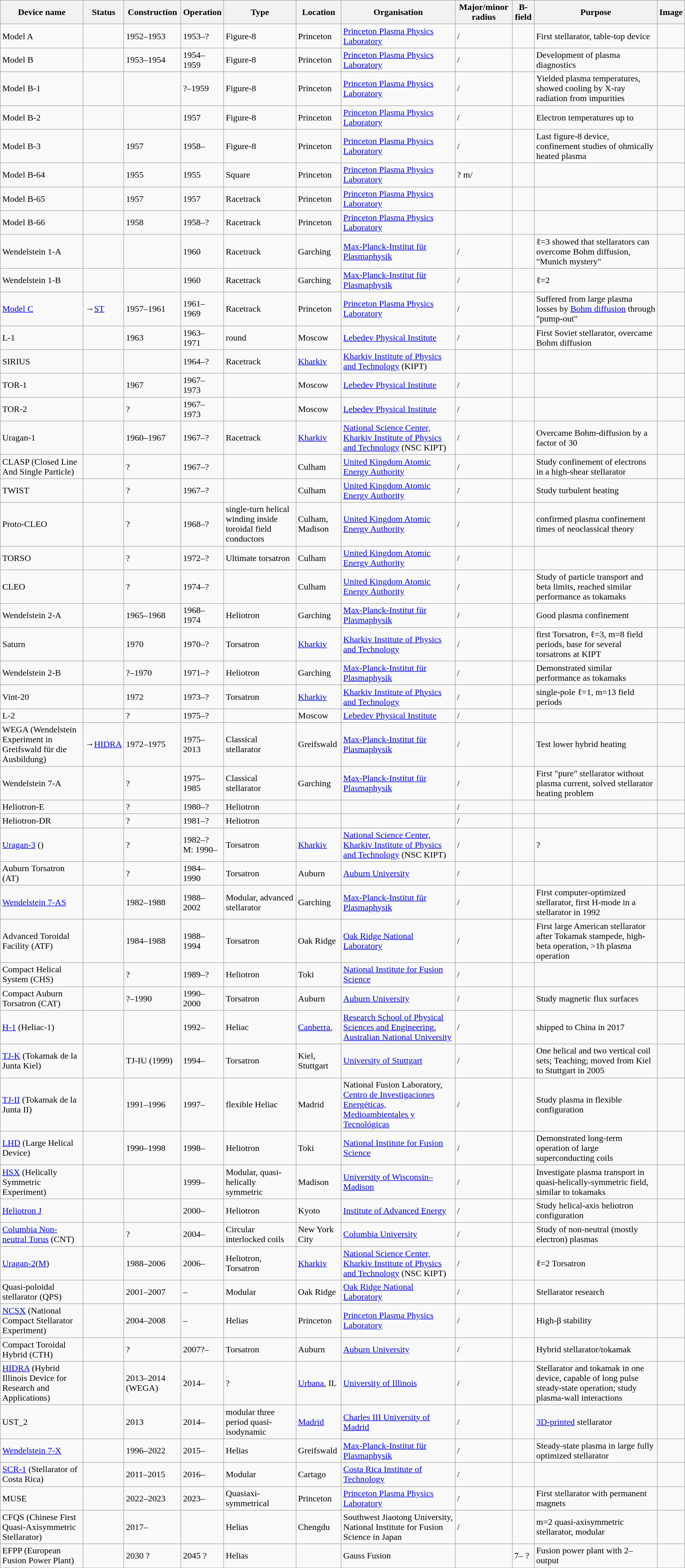<table class="wikitable sortable">
<tr>
<th>Device name</th>
<th>Status</th>
<th>Construction</th>
<th>Operation</th>
<th>Type</th>
<th>Location</th>
<th>Organisation</th>
<th>Major/minor radius</th>
<th>B-field</th>
<th>Purpose</th>
<th>Image</th>
</tr>
<tr>
<td>Model A</td>
<td></td>
<td>1952–1953</td>
<td>1953–?</td>
<td>Figure-8</td>
<td> Princeton</td>
<td><a href='#'>Princeton Plasma Physics Laboratory</a></td>
<td>/</td>
<td></td>
<td>First stellarator, table-top device</td>
<td></td>
</tr>
<tr>
<td>Model B</td>
<td></td>
<td>1953–1954</td>
<td>1954–1959</td>
<td>Figure-8</td>
<td> Princeton</td>
<td><a href='#'>Princeton Plasma Physics Laboratory</a></td>
<td>/</td>
<td></td>
<td>Development of plasma diagnostics</td>
<td></td>
</tr>
<tr>
<td>Model B-1</td>
<td></td>
<td></td>
<td>?–1959</td>
<td>Figure-8</td>
<td> Princeton</td>
<td><a href='#'>Princeton Plasma Physics Laboratory</a></td>
<td>/</td>
<td></td>
<td>Yielded  plasma temperatures, showed cooling by X-ray radiation from impurities</td>
<td></td>
</tr>
<tr>
<td>Model B-2</td>
<td></td>
<td></td>
<td>1957</td>
<td>Figure-8</td>
<td> Princeton</td>
<td><a href='#'>Princeton Plasma Physics Laboratory</a></td>
<td>/</td>
<td></td>
<td>Electron temperatures up to </td>
<td></td>
</tr>
<tr>
<td>Model B-3</td>
<td></td>
<td>1957</td>
<td>1958–</td>
<td>Figure-8</td>
<td> Princeton</td>
<td><a href='#'>Princeton Plasma Physics Laboratory</a></td>
<td>/</td>
<td></td>
<td>Last figure-8 device, confinement studies of ohmically heated plasma</td>
<td></td>
</tr>
<tr>
<td>Model B-64</td>
<td></td>
<td>1955</td>
<td>1955</td>
<td>Square</td>
<td> Princeton</td>
<td><a href='#'>Princeton Plasma Physics Laboratory</a></td>
<td>? m/</td>
<td></td>
<td></td>
<td></td>
</tr>
<tr>
<td>Model B-65</td>
<td></td>
<td>1957</td>
<td>1957</td>
<td>Racetrack</td>
<td> Princeton</td>
<td><a href='#'>Princeton Plasma Physics Laboratory</a></td>
<td></td>
<td></td>
<td></td>
<td></td>
</tr>
<tr>
<td>Model B-66</td>
<td></td>
<td>1958</td>
<td>1958–?</td>
<td>Racetrack</td>
<td> Princeton</td>
<td><a href='#'>Princeton Plasma Physics Laboratory</a></td>
<td></td>
<td></td>
<td></td>
<td></td>
</tr>
<tr>
<td>Wendelstein 1-A</td>
<td></td>
<td></td>
<td>1960</td>
<td>Racetrack</td>
<td> Garching</td>
<td><a href='#'>Max-Planck-Institut für Plasmaphysik</a></td>
<td>/</td>
<td></td>
<td>ℓ=3 showed that stellarators can overcome Bohm diffusion, "Munich mystery"</td>
<td></td>
</tr>
<tr>
<td>Wendelstein 1-B</td>
<td></td>
<td></td>
<td>1960</td>
<td>Racetrack</td>
<td> Garching</td>
<td><a href='#'>Max-Planck-Institut für Plasmaphysik</a></td>
<td>/</td>
<td></td>
<td>ℓ=2</td>
<td></td>
</tr>
<tr>
<td><a href='#'>Model C</a></td>
<td> →<a href='#'>ST</a></td>
<td>1957–1961</td>
<td>1961–1969</td>
<td>Racetrack</td>
<td> Princeton</td>
<td><a href='#'>Princeton Plasma Physics Laboratory</a></td>
<td>/</td>
<td></td>
<td>Suffered from large plasma losses by <a href='#'>Bohm diffusion</a> through "pump-out"</td>
<td></td>
</tr>
<tr>
<td>L-1</td>
<td></td>
<td>1963</td>
<td>1963–1971</td>
<td>round</td>
<td> Moscow</td>
<td><a href='#'>Lebedev Physical Institute</a></td>
<td>/</td>
<td></td>
<td>First Soviet stellarator, overcame Bohm diffusion</td>
<td></td>
</tr>
<tr>
<td>SIRIUS</td>
<td></td>
<td></td>
<td>1964–?</td>
<td>Racetrack</td>
<td> <a href='#'>Kharkiv</a></td>
<td><a href='#'>Kharkiv Institute of Physics and Technology</a> (KIPT)</td>
<td></td>
<td></td>
<td></td>
<td></td>
</tr>
<tr>
<td>TOR-1</td>
<td></td>
<td>1967</td>
<td>1967–1973</td>
<td></td>
<td> Moscow</td>
<td><a href='#'>Lebedev Physical Institute</a></td>
<td>/</td>
<td></td>
<td></td>
<td></td>
</tr>
<tr>
<td>TOR-2</td>
<td></td>
<td>?</td>
<td>1967–1973</td>
<td></td>
<td> Moscow</td>
<td><a href='#'>Lebedev Physical Institute</a></td>
<td>/</td>
<td></td>
<td></td>
<td></td>
</tr>
<tr>
<td>Uragan-1</td>
<td></td>
<td>1960–1967</td>
<td>1967–?</td>
<td>Racetrack</td>
<td> <a href='#'>Kharkiv</a></td>
<td><a href='#'>National Science Center, Kharkiv Institute of Physics and Technology</a> (NSC KIPT)</td>
<td>/</td>
<td></td>
<td>Overcame Bohm-diffusion by a factor of 30</td>
<td></td>
</tr>
<tr>
<td>CLASP (Closed Line And Single Particle)</td>
<td></td>
<td>?</td>
<td>1967–?</td>
<td></td>
<td> Culham</td>
<td><a href='#'>United Kingdom Atomic Energy Authority</a></td>
<td>/</td>
<td></td>
<td>Study confinement of electrons in a high-shear stellarator</td>
<td></td>
</tr>
<tr>
<td>TWIST</td>
<td></td>
<td>?</td>
<td>1967–?</td>
<td></td>
<td> Culham</td>
<td><a href='#'>United Kingdom Atomic Energy Authority</a></td>
<td>/</td>
<td></td>
<td>Study turbulent heating</td>
<td></td>
</tr>
<tr>
<td>Proto-CLEO</td>
<td></td>
<td>?</td>
<td>1968–?</td>
<td>single-turn helical winding inside toroidal field conductors</td>
<td> Culham,<br> Madison</td>
<td><a href='#'>United Kingdom Atomic Energy Authority</a></td>
<td>/</td>
<td></td>
<td>confirmed plasma confinement times of neoclassical theory</td>
<td></td>
</tr>
<tr>
<td>TORSO</td>
<td></td>
<td>?</td>
<td>1972–?</td>
<td data-sort-value="Torsatron">Ultimate torsatron</td>
<td> Culham</td>
<td><a href='#'>United Kingdom Atomic Energy Authority</a></td>
<td>/</td>
<td></td>
<td></td>
<td></td>
</tr>
<tr>
<td>CLEO</td>
<td></td>
<td>?</td>
<td>1974–?</td>
<td></td>
<td> Culham</td>
<td><a href='#'>United Kingdom Atomic Energy Authority</a></td>
<td>/</td>
<td></td>
<td>Study of particle transport and beta limits, reached similar performance as tokamaks</td>
<td></td>
</tr>
<tr>
<td>Wendelstein 2-A</td>
<td></td>
<td>1965–1968</td>
<td>1968–1974</td>
<td>Heliotron</td>
<td> Garching</td>
<td><a href='#'>Max-Planck-Institut für Plasmaphysik</a></td>
<td>/</td>
<td></td>
<td>Good plasma confinement</td>
<td></td>
</tr>
<tr>
<td>Saturn</td>
<td></td>
<td>1970</td>
<td>1970–?</td>
<td>Torsatron</td>
<td> <a href='#'>Kharkiv</a></td>
<td><a href='#'>Kharkiv Institute of Physics and Technology</a></td>
<td>/</td>
<td></td>
<td>first Torsatron, ℓ=3, m=8 field periods, base for several torsatrons at KIPT</td>
<td></td>
</tr>
<tr>
<td>Wendelstein 2-B</td>
<td></td>
<td>?–1970</td>
<td>1971–?</td>
<td>Heliotron</td>
<td> Garching</td>
<td><a href='#'>Max-Planck-Institut für Plasmaphysik</a></td>
<td>/</td>
<td></td>
<td>Demonstrated similar performance as tokamaks</td>
<td></td>
</tr>
<tr>
<td>Vint-20</td>
<td></td>
<td>1972</td>
<td>1973–?</td>
<td>Torsatron</td>
<td> <a href='#'>Kharkiv</a></td>
<td><a href='#'>Kharkiv Institute of Physics and Technology</a></td>
<td>/</td>
<td></td>
<td>single-pole ℓ=1, m=13 field periods</td>
<td></td>
</tr>
<tr>
<td>L-2</td>
<td></td>
<td>?</td>
<td>1975–?</td>
<td></td>
<td> Moscow</td>
<td><a href='#'>Lebedev Physical Institute</a></td>
<td>/</td>
<td></td>
<td></td>
<td></td>
</tr>
<tr>
<td>WEGA (Wendelstein Experiment in Greifswald für die Ausbildung)</td>
<td> →<a href='#'>HIDRA</a></td>
<td>1972–1975</td>
<td>1975–2013</td>
<td>Classical stellarator</td>
<td> Greifswald</td>
<td><a href='#'>Max-Planck-Institut für Plasmaphysik</a></td>
<td>/</td>
<td></td>
<td>Test lower hybrid heating</td>
<td></td>
</tr>
<tr>
<td>Wendelstein 7-A</td>
<td></td>
<td>?</td>
<td>1975–1985</td>
<td>Classical stellarator</td>
<td> Garching</td>
<td><a href='#'>Max-Planck-Institut für Plasmaphysik</a></td>
<td>/</td>
<td></td>
<td>First "pure" stellarator without plasma current, solved stellarator heating problem</td>
<td></td>
</tr>
<tr>
<td>Heliotron-E</td>
<td></td>
<td>?</td>
<td>1980–?</td>
<td>Heliotron</td>
<td></td>
<td></td>
<td>/</td>
<td></td>
<td></td>
<td></td>
</tr>
<tr>
<td>Heliotron-DR</td>
<td></td>
<td>?</td>
<td>1981–?</td>
<td>Heliotron</td>
<td></td>
<td></td>
<td>/</td>
<td></td>
<td></td>
<td></td>
</tr>
<tr>
<td><a href='#'>Uragan-3</a> ()</td>
<td></td>
<td>?</td>
<td>1982–?<br>M: 1990–</td>
<td>Torsatron</td>
<td> <a href='#'>Kharkiv</a></td>
<td><a href='#'>National Science Center, Kharkiv Institute of Physics and Technology</a> (NSC KIPT)</td>
<td>/</td>
<td></td>
<td>?</td>
<td></td>
</tr>
<tr>
<td>Auburn Torsatron (AT)</td>
<td></td>
<td>?</td>
<td>1984–1990</td>
<td>Torsatron</td>
<td> Auburn</td>
<td><a href='#'>Auburn University</a></td>
<td>/</td>
<td></td>
<td></td>
<td></td>
</tr>
<tr>
<td><a href='#'>Wendelstein 7-AS</a></td>
<td></td>
<td>1982–1988</td>
<td>1988–2002</td>
<td>Modular, advanced stellarator</td>
<td> Garching</td>
<td><a href='#'>Max-Planck-Institut für Plasmaphysik</a></td>
<td>/</td>
<td></td>
<td>First computer-optimized stellarator, first H-mode in a stellarator in 1992</td>
<td></td>
</tr>
<tr>
<td>Advanced Toroidal Facility (ATF)</td>
<td></td>
<td>1984–1988</td>
<td>1988–1994</td>
<td>Torsatron</td>
<td> Oak Ridge</td>
<td><a href='#'>Oak Ridge National Laboratory</a></td>
<td>/</td>
<td></td>
<td>First large American stellarator after Tokamak stampede, high-beta operation, >1h plasma operation</td>
<td></td>
</tr>
<tr>
<td>Compact Helical System (CHS)</td>
<td></td>
<td>?</td>
<td>1989–?</td>
<td>Heliotron</td>
<td> Toki</td>
<td><a href='#'>National Institute for Fusion Science</a></td>
<td>/</td>
<td></td>
<td></td>
<td></td>
</tr>
<tr>
<td>Compact Auburn Torsatron (CAT)</td>
<td></td>
<td>?–1990</td>
<td>1990–2000</td>
<td>Torsatron</td>
<td> Auburn</td>
<td><a href='#'>Auburn University</a></td>
<td>/</td>
<td></td>
<td>Study magnetic flux surfaces</td>
<td></td>
</tr>
<tr>
<td><a href='#'>H-1</a> (Heliac-1)</td>
<td></td>
<td></td>
<td>1992–</td>
<td>Heliac</td>
<td> <a href='#'>Canberra</a>,<br></td>
<td><a href='#'>Research School of Physical Sciences and Engineering</a>, <a href='#'>Australian National University</a></td>
<td>/</td>
<td></td>
<td>shipped to China in 2017</td>
<td></td>
</tr>
<tr>
<td><a href='#'>TJ-K</a> (Tokamak de la Junta Kiel)</td>
<td></td>
<td>TJ-IU (1999)</td>
<td>1994–</td>
<td>Torsatron</td>
<td> Kiel, Stuttgart</td>
<td><a href='#'>University of Stuttgart</a></td>
<td>/</td>
<td></td>
<td>One helical and two vertical coil sets; Teaching; moved from Kiel to Stuttgart in 2005</td>
<td></td>
</tr>
<tr>
<td><a href='#'>TJ-II</a> (Tokamak de la Junta II)</td>
<td></td>
<td>1991–1996</td>
<td>1997–</td>
<td>flexible Heliac</td>
<td> Madrid</td>
<td>National Fusion Laboratory, <a href='#'>Centro de Investigaciones Energéticas, Medioambientales y Tecnológicas</a></td>
<td>/</td>
<td></td>
<td>Study plasma in flexible configuration</td>
<td></td>
</tr>
<tr>
<td><a href='#'>LHD</a> (Large Helical Device)</td>
<td></td>
<td>1990–1998</td>
<td>1998–</td>
<td>Heliotron</td>
<td> Toki</td>
<td><a href='#'>National Institute for Fusion Science</a></td>
<td>/</td>
<td></td>
<td>Demonstrated long-term operation of large superconducting coils</td>
<td></td>
</tr>
<tr>
<td><a href='#'>HSX</a> (Helically Symmetric Experiment)</td>
<td></td>
<td></td>
<td>1999–</td>
<td>Modular, quasi-helically symmetric</td>
<td> Madison</td>
<td><a href='#'>University of Wisconsin–Madison</a></td>
<td>/</td>
<td></td>
<td>Investigate plasma transport in quasi-helically-symmetric field, similar to tokamaks</td>
<td></td>
</tr>
<tr>
<td><a href='#'>Heliotron J</a></td>
<td></td>
<td></td>
<td>2000–</td>
<td>Heliotron</td>
<td> Kyoto</td>
<td><a href='#'>Institute of Advanced Energy</a></td>
<td>/</td>
<td></td>
<td>Study helical-axis heliotron configuration</td>
<td></td>
</tr>
<tr>
<td><a href='#'>Columbia Non-neutral Torus</a> (CNT)</td>
<td></td>
<td>?</td>
<td>2004–</td>
<td>Circular interlocked coils</td>
<td> New York City</td>
<td><a href='#'>Columbia University</a></td>
<td>/</td>
<td></td>
<td>Study of non-neutral (mostly electron) plasmas</td>
<td></td>
</tr>
<tr>
<td><a href='#'>Uragan-2</a>(<a href='#'>M</a>)</td>
<td></td>
<td>1988–2006</td>
<td>2006–</td>
<td>Heliotron, Torsatron</td>
<td> <a href='#'>Kharkiv</a></td>
<td><a href='#'>National Science Center, Kharkiv Institute of Physics and Technology</a> (NSC KIPT)</td>
<td>/</td>
<td></td>
<td>ℓ=2 Torsatron</td>
<td></td>
</tr>
<tr>
<td>Quasi-poloidal stellarator (QPS)</td>
<td></td>
<td>2001–2007</td>
<td>–</td>
<td>Modular</td>
<td> Oak Ridge</td>
<td><a href='#'>Oak Ridge National Laboratory</a></td>
<td>/</td>
<td></td>
<td>Stellarator research</td>
<td></td>
</tr>
<tr>
<td><a href='#'>NCSX</a> (National Compact Stellarator Experiment)</td>
<td></td>
<td>2004–2008</td>
<td>–</td>
<td>Helias</td>
<td> Princeton</td>
<td><a href='#'>Princeton Plasma Physics Laboratory</a></td>
<td>/</td>
<td></td>
<td>High-β stability</td>
<td></td>
</tr>
<tr>
<td>Compact Toroidal Hybrid (CTH)</td>
<td></td>
<td>?</td>
<td>2007?–</td>
<td>Torsatron</td>
<td> Auburn</td>
<td><a href='#'>Auburn University</a></td>
<td>/</td>
<td></td>
<td>Hybrid stellarator/tokamak</td>
<td></td>
</tr>
<tr>
<td><a href='#'>HIDRA</a> (Hybrid Illinois Device for Research and Applications)</td>
<td></td>
<td>2013–2014 (WEGA)</td>
<td>2014–</td>
<td>?</td>
<td> <a href='#'>Urbana</a>, IL</td>
<td><a href='#'>University of Illinois</a></td>
<td>/</td>
<td></td>
<td>Stellarator and tokamak in one device, capable of long pulse steady-state operation; study plasma-wall interactions</td>
<td></td>
</tr>
<tr>
<td>UST_2</td>
<td></td>
<td>2013</td>
<td>2014–</td>
<td>modular three period quasi-isodynamic</td>
<td> <a href='#'>Madrid</a></td>
<td><a href='#'>Charles III University of Madrid</a></td>
<td>/</td>
<td></td>
<td><a href='#'>3D-printed</a> stellarator</td>
<td></td>
</tr>
<tr>
<td><a href='#'>Wendelstein 7-X</a></td>
<td></td>
<td>1996–2022</td>
<td>2015–</td>
<td>Helias</td>
<td> Greifswald</td>
<td><a href='#'>Max-Planck-Institut für Plasmaphysik</a></td>
<td>/</td>
<td></td>
<td>Steady-state plasma in large fully optimized stellarator</td>
<td></td>
</tr>
<tr>
<td><a href='#'>SCR-1</a> (Stellarator of Costa Rica)</td>
<td></td>
<td>2011–2015</td>
<td>2016–</td>
<td>Modular</td>
<td> Cartago</td>
<td><a href='#'>Costa Rica Institute of Technology</a></td>
<td>/</td>
<td></td>
<td></td>
<td></td>
</tr>
<tr>
<td>MUSE</td>
<td></td>
<td>2022–2023</td>
<td>2023–</td>
<td>Quasiaxi-symmetrical</td>
<td> Princeton</td>
<td><a href='#'>Princeton Plasma Physics Laboratory</a></td>
<td>/</td>
<td></td>
<td>First stellarator with permanent magnets</td>
<td></td>
</tr>
<tr>
<td>CFQS (Chinese First Quasi-Axisymmetric Stellarator)</td>
<td></td>
<td>2017–</td>
<td></td>
<td>Helias</td>
<td> Chengdu</td>
<td>Southwest Jiaotong University, National Institute for Fusion Science in Japan</td>
<td>/</td>
<td></td>
<td>m=2 quasi-axisymmetric stellarator, modular</td>
<td></td>
</tr>
<tr>
<td>EFPP (European Fusion Power Plant)</td>
<td></td>
<td>2030 ?</td>
<td>2045 ?</td>
<td>Helias</td>
<td></td>
<td>Gauss Fusion</td>
<td></td>
<td>7– ?</td>
<td>Fusion power plant with 2– output</td>
<td></td>
</tr>
</table>
